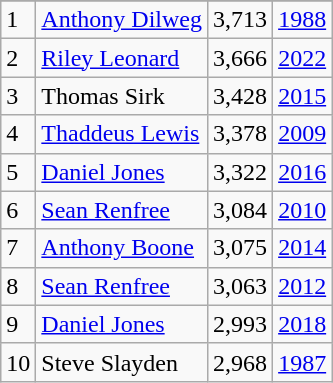<table class="wikitable">
<tr>
</tr>
<tr>
<td>1</td>
<td><a href='#'>Anthony Dilweg</a></td>
<td><abbr>3,713</abbr></td>
<td><a href='#'>1988</a></td>
</tr>
<tr>
<td>2</td>
<td><a href='#'>Riley Leonard</a></td>
<td><abbr>3,666</abbr></td>
<td><a href='#'>2022</a></td>
</tr>
<tr>
<td>3</td>
<td>Thomas Sirk</td>
<td><abbr>3,428</abbr></td>
<td><a href='#'>2015</a></td>
</tr>
<tr>
<td>4</td>
<td><a href='#'>Thaddeus Lewis</a></td>
<td><abbr>3,378</abbr></td>
<td><a href='#'>2009</a></td>
</tr>
<tr>
<td>5</td>
<td><a href='#'>Daniel Jones</a></td>
<td><abbr>3,322</abbr></td>
<td><a href='#'>2016</a></td>
</tr>
<tr>
<td>6</td>
<td><a href='#'>Sean Renfree</a></td>
<td><abbr>3,084</abbr></td>
<td><a href='#'>2010</a></td>
</tr>
<tr>
<td>7</td>
<td><a href='#'>Anthony Boone</a></td>
<td><abbr>3,075</abbr></td>
<td><a href='#'>2014</a></td>
</tr>
<tr>
<td>8</td>
<td><a href='#'>Sean Renfree</a></td>
<td><abbr>3,063</abbr></td>
<td><a href='#'>2012</a></td>
</tr>
<tr>
<td>9</td>
<td><a href='#'>Daniel Jones</a></td>
<td><abbr>2,993</abbr></td>
<td><a href='#'>2018</a></td>
</tr>
<tr>
<td>10</td>
<td>Steve Slayden</td>
<td><abbr>2,968</abbr></td>
<td><a href='#'>1987</a></td>
</tr>
</table>
